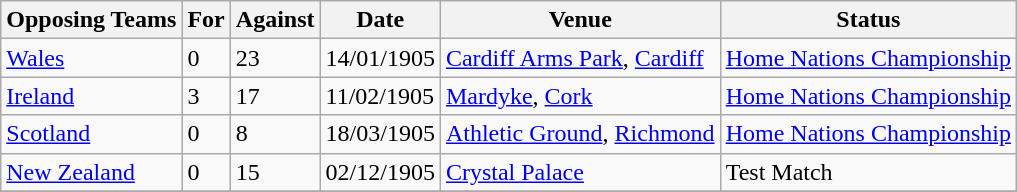<table class="wikitable">
<tr>
<th>Opposing Teams</th>
<th>For</th>
<th>Against</th>
<th>Date</th>
<th>Venue</th>
<th>Status</th>
</tr>
<tr>
<td><a href='#'>Wales</a></td>
<td>0</td>
<td>23</td>
<td>14/01/1905</td>
<td><a href='#'>Cardiff Arms Park</a>, <a href='#'>Cardiff</a></td>
<td><a href='#'>Home Nations Championship</a></td>
</tr>
<tr>
<td><a href='#'>Ireland</a></td>
<td>3</td>
<td>17</td>
<td>11/02/1905</td>
<td><a href='#'>Mardyke</a>, <a href='#'>Cork</a></td>
<td><a href='#'>Home Nations Championship</a></td>
</tr>
<tr>
<td><a href='#'>Scotland</a></td>
<td>0</td>
<td>8</td>
<td>18/03/1905</td>
<td><a href='#'>Athletic Ground</a>, <a href='#'>Richmond</a></td>
<td><a href='#'>Home Nations Championship</a></td>
</tr>
<tr>
<td><a href='#'>New Zealand</a></td>
<td>0</td>
<td>15</td>
<td>02/12/1905</td>
<td><a href='#'>Crystal Palace</a></td>
<td>Test Match</td>
</tr>
<tr>
</tr>
</table>
